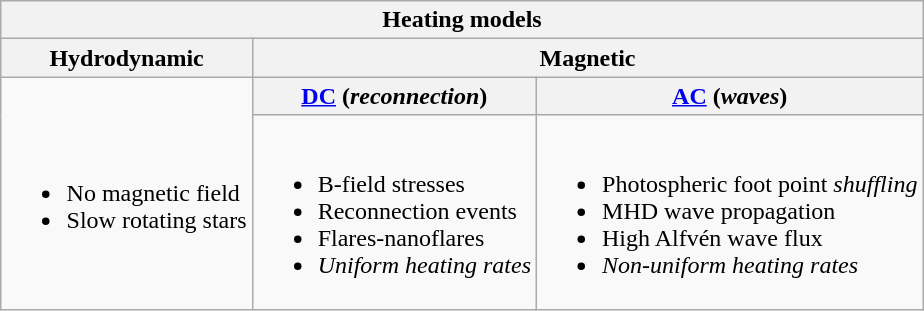<table class="wikitable" style="margin: 1em auto 1em auto">
<tr>
<th colspan="3">Heating models</th>
</tr>
<tr>
<th>Hydrodynamic</th>
<th colspan="2">Magnetic</th>
</tr>
<tr>
<td rowspan="2"><br><ul><li>No magnetic field</li><li>Slow rotating stars</li></ul></td>
<th><a href='#'>DC</a> (<em>reconnection</em>)</th>
<th><a href='#'>AC</a> (<em>waves</em>)</th>
</tr>
<tr>
<td><br><ul><li>B-field stresses</li><li>Reconnection events</li><li>Flares-nanoflares</li><li><em>Uniform heating rates</em></li></ul></td>
<td><br><ul><li>Photospheric foot point <em>shuffling</em></li><li>MHD wave propagation</li><li>High Alfvén wave flux</li><li><em>Non-uniform heating rates</em></li></ul></td>
</tr>
</table>
